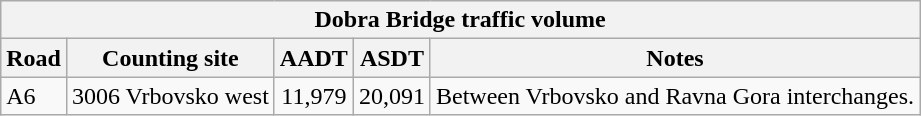<table class="wikitable">
<tr>
<td colspan=5 style="background:#f2f2f2;" align=center style=margin-top:15><strong>Dobra Bridge traffic volume</strong></td>
</tr>
<tr>
<td align=center style="background:#f2f2f2;"><strong>Road</strong></td>
<td align=center style="background:#f2f2f2;"><strong>Counting site</strong></td>
<td align=center style="background:#f2f2f2;"><strong>AADT</strong></td>
<td align=center style="background:#f2f2f2;"><strong>ASDT</strong></td>
<td align=center style="background:#f2f2f2;"><strong>Notes</strong></td>
</tr>
<tr>
<td> A6</td>
<td>3006 Vrbovsko west</td>
<td align=center>11,979</td>
<td align=center>20,091</td>
<td>Between Vrbovsko and Ravna Gora interchanges.</td>
</tr>
</table>
